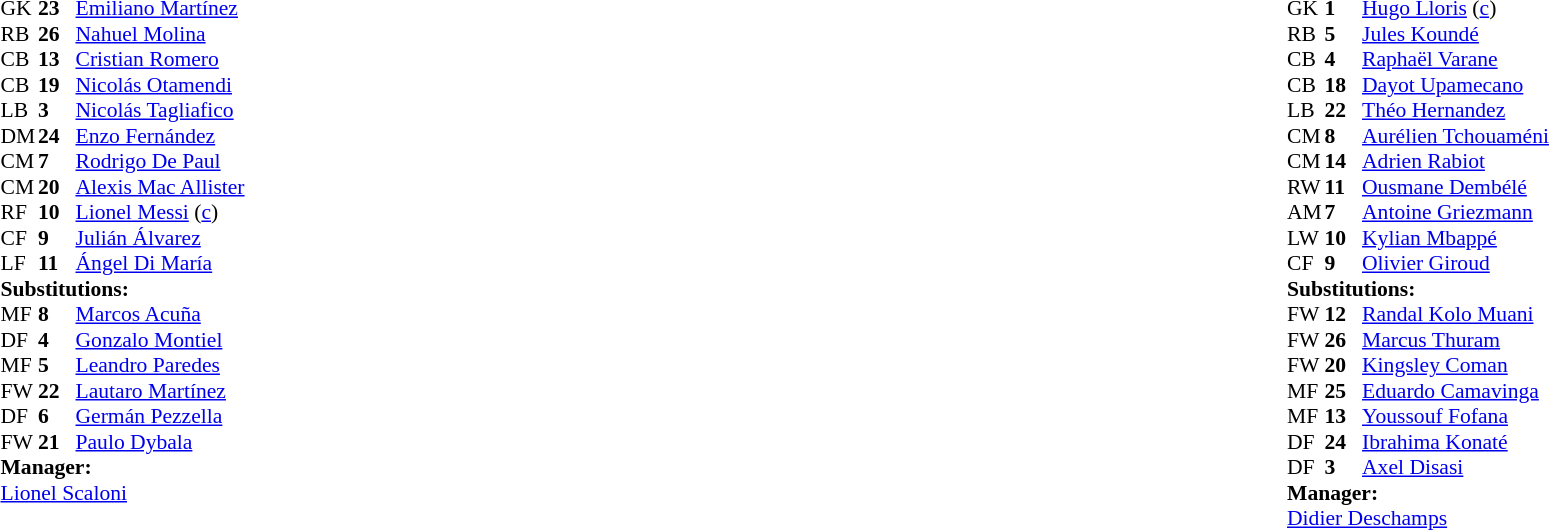<table width="100%">
<tr>
<td valign="top" width="40%"><br><table style="font-size:90%" cellspacing="0" cellpadding="0">
<tr>
<th width=25></th>
<th width=25></th>
</tr>
<tr>
<td>GK</td>
<td><strong>23</strong></td>
<td><a href='#'>Emiliano Martínez</a></td>
<td></td>
</tr>
<tr>
<td>RB</td>
<td><strong>26</strong></td>
<td><a href='#'>Nahuel Molina</a></td>
<td></td>
<td></td>
</tr>
<tr>
<td>CB</td>
<td><strong>13</strong></td>
<td><a href='#'>Cristian Romero</a></td>
</tr>
<tr>
<td>CB</td>
<td><strong>19</strong></td>
<td><a href='#'>Nicolás Otamendi</a></td>
</tr>
<tr>
<td>LB</td>
<td><strong>3</strong></td>
<td><a href='#'>Nicolás Tagliafico</a></td>
<td></td>
<td></td>
</tr>
<tr>
<td>DM</td>
<td><strong>24</strong></td>
<td><a href='#'>Enzo Fernández</a></td>
<td></td>
</tr>
<tr>
<td>CM</td>
<td><strong>7</strong></td>
<td><a href='#'>Rodrigo De Paul</a></td>
<td></td>
<td></td>
</tr>
<tr>
<td>CM</td>
<td><strong>20</strong></td>
<td><a href='#'>Alexis Mac Allister</a></td>
<td></td>
<td></td>
</tr>
<tr>
<td>RF</td>
<td><strong>10</strong></td>
<td><a href='#'>Lionel Messi</a> (<a href='#'>c</a>)</td>
</tr>
<tr>
<td>CF</td>
<td><strong>9</strong></td>
<td><a href='#'>Julián Álvarez</a></td>
<td></td>
<td></td>
</tr>
<tr>
<td>LF</td>
<td><strong>11</strong></td>
<td><a href='#'>Ángel Di María</a></td>
<td></td>
<td></td>
</tr>
<tr>
<td colspan=3><strong>Substitutions:</strong></td>
</tr>
<tr>
<td>MF</td>
<td><strong>8</strong></td>
<td><a href='#'>Marcos Acuña</a></td>
<td></td>
<td></td>
</tr>
<tr>
<td>DF</td>
<td><strong>4</strong></td>
<td><a href='#'>Gonzalo Montiel</a></td>
<td></td>
<td></td>
</tr>
<tr>
<td>MF</td>
<td><strong>5</strong></td>
<td><a href='#'>Leandro Paredes</a></td>
<td></td>
<td></td>
</tr>
<tr>
<td>FW</td>
<td><strong>22</strong></td>
<td><a href='#'>Lautaro Martínez</a></td>
<td></td>
<td></td>
</tr>
<tr>
<td>DF</td>
<td><strong>6</strong></td>
<td><a href='#'>Germán Pezzella</a></td>
<td></td>
<td></td>
</tr>
<tr>
<td>FW</td>
<td><strong>21</strong></td>
<td><a href='#'>Paulo Dybala</a></td>
<td></td>
<td></td>
</tr>
<tr>
<td colspan=3><strong>Manager:</strong></td>
</tr>
<tr>
<td colspan=3><a href='#'>Lionel Scaloni</a></td>
</tr>
</table>
</td>
<td valign="top"></td>
<td valign="top" width="50%"><br><table style="font-size:90%; margin:auto" cellspacing="0" cellpadding="0">
<tr>
<th width=25></th>
<th width=25></th>
</tr>
<tr>
<td>GK</td>
<td><strong>1</strong></td>
<td><a href='#'>Hugo Lloris</a> (<a href='#'>c</a>)</td>
</tr>
<tr>
<td>RB</td>
<td><strong>5</strong></td>
<td><a href='#'>Jules Koundé</a></td>
<td></td>
<td></td>
</tr>
<tr>
<td>CB</td>
<td><strong>4</strong></td>
<td><a href='#'>Raphaël Varane</a></td>
<td></td>
<td></td>
</tr>
<tr>
<td>CB</td>
<td><strong>18</strong></td>
<td><a href='#'>Dayot Upamecano</a></td>
</tr>
<tr>
<td>LB</td>
<td><strong>22</strong></td>
<td><a href='#'>Théo Hernandez</a></td>
<td></td>
<td></td>
</tr>
<tr>
<td>CM</td>
<td><strong>8</strong></td>
<td><a href='#'>Aurélien Tchouaméni</a></td>
</tr>
<tr>
<td>CM</td>
<td><strong>14</strong></td>
<td><a href='#'>Adrien Rabiot</a></td>
<td></td>
<td></td>
</tr>
<tr>
<td>RW</td>
<td><strong>11</strong></td>
<td><a href='#'>Ousmane Dembélé</a></td>
<td></td>
<td></td>
</tr>
<tr>
<td>AM</td>
<td><strong>7</strong></td>
<td><a href='#'>Antoine Griezmann</a></td>
<td></td>
<td></td>
</tr>
<tr>
<td>LW</td>
<td><strong>10</strong></td>
<td><a href='#'>Kylian Mbappé</a></td>
</tr>
<tr>
<td>CF</td>
<td><strong>9</strong></td>
<td><a href='#'>Olivier Giroud</a></td>
<td></td>
<td></td>
</tr>
<tr>
<td colspan=3><strong>Substitutions:</strong></td>
</tr>
<tr>
<td>FW</td>
<td><strong>12</strong></td>
<td><a href='#'>Randal Kolo Muani</a></td>
<td></td>
<td></td>
</tr>
<tr>
<td>FW</td>
<td><strong>26</strong></td>
<td><a href='#'>Marcus Thuram</a></td>
<td></td>
<td></td>
</tr>
<tr>
<td>FW</td>
<td><strong>20</strong></td>
<td><a href='#'>Kingsley Coman</a></td>
<td></td>
<td></td>
</tr>
<tr>
<td>MF</td>
<td><strong>25</strong></td>
<td><a href='#'>Eduardo Camavinga</a></td>
<td></td>
<td></td>
</tr>
<tr>
<td>MF</td>
<td><strong>13</strong></td>
<td><a href='#'>Youssouf Fofana</a></td>
<td></td>
<td></td>
</tr>
<tr>
<td>DF</td>
<td><strong>24</strong></td>
<td><a href='#'>Ibrahima Konaté</a></td>
<td></td>
<td></td>
</tr>
<tr>
<td>DF</td>
<td><strong>3</strong></td>
<td><a href='#'>Axel Disasi</a></td>
<td></td>
<td></td>
</tr>
<tr>
<td colspan=3><strong>Manager:</strong></td>
</tr>
<tr>
<td colspan=3><a href='#'>Didier Deschamps</a></td>
</tr>
</table>
</td>
</tr>
</table>
